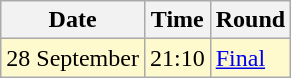<table class="wikitable">
<tr>
<th>Date</th>
<th>Time</th>
<th>Round</th>
</tr>
<tr style=background:lemonchiffon>
<td>28 September</td>
<td>21:10</td>
<td><a href='#'>Final</a></td>
</tr>
</table>
